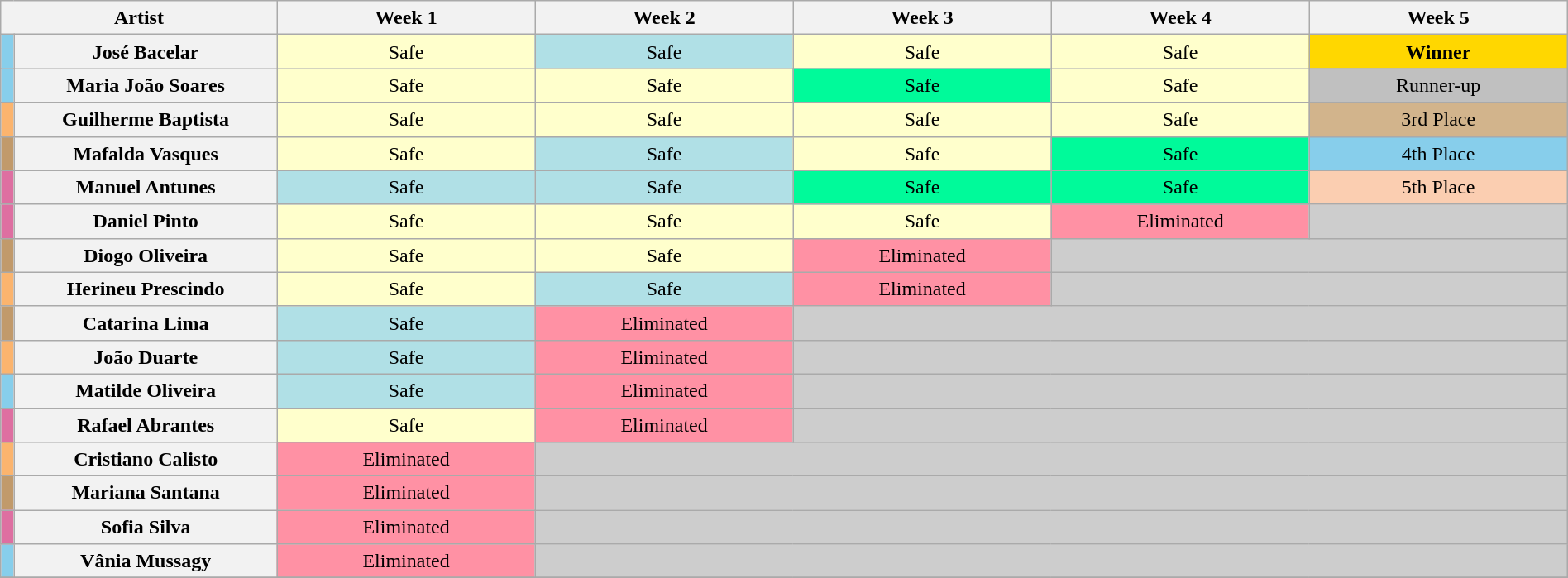<table class="wikitable nowrap" style="text-align:center; line-height:20px; width:100%">
<tr>
<th style="width:15%" colspan="2">Artist</th>
<th style="width:14%">Week 1</th>
<th style="width:14%">Week 2</th>
<th style="width:14%">Week 3</th>
<th style="width:14%">Week 4</th>
<th style="width:14%">Week 5</th>
</tr>
<tr>
<th style="background:#87ceeb"></th>
<th>José Bacelar</th>
<td style="background:#FFFFCC">Safe</td>
<td style="background:#B0E0E6">Safe</td>
<td style="background:#FFFFCC">Safe</td>
<td style="background:#FFFFCC">Safe</td>
<td style="background:gold"><strong>Winner</strong></td>
</tr>
<tr>
<th style="background:#87ceeb"></th>
<th>Maria João Soares</th>
<td style="background:#FFFFCC">Safe</td>
<td style="background:#FFFFCC">Safe</td>
<td style="background:#00fa9a">Safe</td>
<td style="background:#FFFFCC">Safe</td>
<td style="background:silver">Runner-up</td>
</tr>
<tr>
<th style="background:#fbb46e"></th>
<th>Guilherme Baptista</th>
<td style="background:#FFFFCC">Safe</td>
<td style="background:#FFFFCC">Safe</td>
<td style="background:#FFFFCC">Safe</td>
<td style="background:#FFFFCC">Safe</td>
<td style="background:tan">3rd Place</td>
</tr>
<tr>
<th style="background:#C19A6B"></th>
<th>Mafalda Vasques</th>
<td style="background:#FFFFCC">Safe</td>
<td style="background:#B0E0E6">Safe</td>
<td style="background:#FFFFCC">Safe</td>
<td style="background:#00fa9a">Safe</td>
<td style="background:skyblue">4th Place</td>
</tr>
<tr>
<th style="background:#DE6FA1"></th>
<th>Manuel Antunes</th>
<td style="background:#B0E0E6">Safe</td>
<td style="background:#B0E0E6">Safe</td>
<td style="background:#00fa9a">Safe</td>
<td style="background:#00fa9a">Safe</td>
<td style="background:#fbceb1">5th Place</td>
</tr>
<tr>
<th style="background:#DE6FA1"></th>
<th>Daniel Pinto</th>
<td style="background:#FFFFCC">Safe</td>
<td style="background:#FFFFCC">Safe</td>
<td style="background:#FFFFCC">Safe</td>
<td style="background:#FF91A4">Eliminated</td>
<td style="background:#cdcdcd"></td>
</tr>
<tr>
<th style="background:#C19A6B"></th>
<th>Diogo Oliveira</th>
<td style="background:#FFFFCC">Safe</td>
<td style="background:#FFFFCC">Safe</td>
<td style="background:#FF91A4">Eliminated</td>
<td style="background:#cdcdcd" colspan="2"></td>
</tr>
<tr>
<th style="background:#fbb46e"></th>
<th>Herineu Prescindo</th>
<td style="background:#FFFFCC">Safe</td>
<td style="background:#B0E0E6">Safe</td>
<td style="background:#FF91A4">Eliminated</td>
<td style="background:#cdcdcd" colspan="2"></td>
</tr>
<tr>
<th style="background:#C19A6B"></th>
<th>Catarina Lima</th>
<td style="background:#B0E0E6">Safe</td>
<td style="background:#FF91A4">Eliminated</td>
<td style="background:#cdcdcd" colspan="3"></td>
</tr>
<tr>
<th style="background:#fbb46e"></th>
<th>João Duarte</th>
<td style="background:#B0E0E6">Safe</td>
<td style="background:#FF91A4">Eliminated</td>
<td style="background:#cdcdcd" colspan="3"></td>
</tr>
<tr>
<th style="background:#87ceeb"></th>
<th>Matilde Oliveira</th>
<td style="background:#B0E0E6">Safe</td>
<td style="background:#FF91A4">Eliminated</td>
<td style="background:#cdcdcd" colspan="3"></td>
</tr>
<tr>
<th style="background:#DE6FA1"></th>
<th>Rafael Abrantes</th>
<td style="background:#FFFFCC">Safe</td>
<td style="background:#FF91A4">Eliminated</td>
<td style="background:#cdcdcd" colspan="3"></td>
</tr>
<tr>
<th style="background:#fbb46e"></th>
<th>Cristiano Calisto</th>
<td style="background:#FF91A4">Eliminated</td>
<td style="background:#cdcdcd" colspan="4"></td>
</tr>
<tr>
<th style="background:#C19A6B"></th>
<th>Mariana Santana</th>
<td style="background:#FF91A4">Eliminated</td>
<td style="background:#cdcdcd" colspan="4"></td>
</tr>
<tr>
<th style="background:#DE6FA1"></th>
<th>Sofia Silva</th>
<td style="background:#FF91A4">Eliminated</td>
<td style="background:#cdcdcd" colspan="4"></td>
</tr>
<tr>
<th style="background:#87ceeb"></th>
<th>Vânia Mussagy</th>
<td style="background:#FF91A4">Eliminated</td>
<td style="background:#cdcdcd" colspan="4"></td>
</tr>
<tr>
</tr>
</table>
